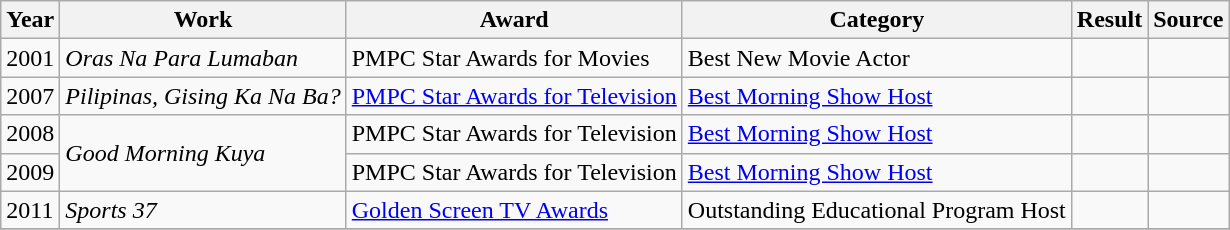<table class="wikitable">
<tr>
<th>Year</th>
<th>Work</th>
<th>Award</th>
<th>Category</th>
<th>Result</th>
<th>Source </th>
</tr>
<tr>
<td>2001</td>
<td><em>Oras Na Para Lumaban</em></td>
<td>PMPC Star Awards for Movies</td>
<td>Best New Movie Actor</td>
<td></td>
<td></td>
</tr>
<tr>
<td>2007</td>
<td><em>Pilipinas, Gising Ka Na Ba?</em></td>
<td><a href='#'>PMPC Star Awards for Television</a></td>
<td><a href='#'>Best Morning Show Host</a></td>
<td></td>
<td></td>
</tr>
<tr>
<td>2008</td>
<td rowspan=2><em>Good Morning Kuya</em></td>
<td>PMPC Star Awards for Television</td>
<td><a href='#'>Best Morning Show Host</a></td>
<td></td>
<td></td>
</tr>
<tr>
<td>2009</td>
<td>PMPC Star Awards for Television</td>
<td><a href='#'>Best Morning Show Host</a></td>
<td></td>
<td></td>
</tr>
<tr>
<td>2011</td>
<td><em>Sports 37</em></td>
<td><a href='#'>Golden Screen TV Awards</a></td>
<td>Outstanding Educational Program Host</td>
<td></td>
<td></td>
</tr>
<tr>
</tr>
</table>
